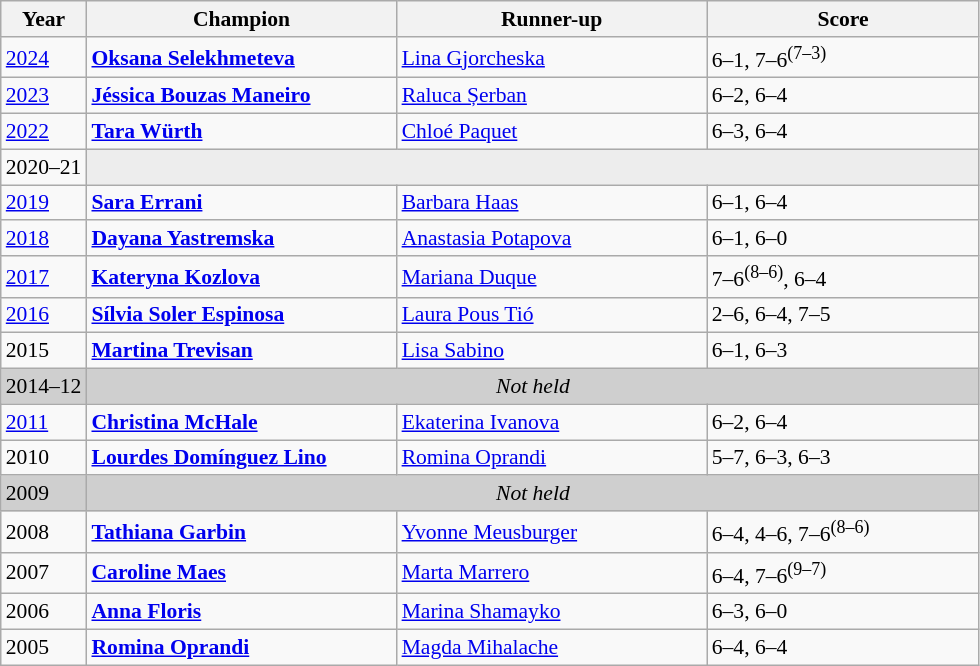<table class="wikitable" style="font-size:90%">
<tr>
<th>Year</th>
<th width="200">Champion</th>
<th width="200">Runner-up</th>
<th width="175">Score</th>
</tr>
<tr>
<td><a href='#'>2024</a></td>
<td> <strong><a href='#'>Oksana Selekhmeteva</a></strong></td>
<td> <a href='#'>Lina Gjorcheska</a></td>
<td>6–1, 7–6<sup>(7–3)</sup></td>
</tr>
<tr>
<td><a href='#'>2023</a></td>
<td> <strong><a href='#'>Jéssica Bouzas Maneiro</a></strong></td>
<td> <a href='#'>Raluca Șerban</a></td>
<td>6–2, 6–4</td>
</tr>
<tr>
<td><a href='#'>2022</a></td>
<td> <strong><a href='#'>Tara Würth</a></strong></td>
<td> <a href='#'>Chloé Paquet</a></td>
<td>6–3, 6–4</td>
</tr>
<tr>
<td>2020–21</td>
<td colspan=3 bgcolor="#ededed"></td>
</tr>
<tr>
<td><a href='#'>2019</a></td>
<td> <strong><a href='#'>Sara Errani</a></strong></td>
<td> <a href='#'>Barbara Haas</a></td>
<td>6–1, 6–4</td>
</tr>
<tr>
<td><a href='#'>2018</a></td>
<td> <strong><a href='#'>Dayana Yastremska</a></strong></td>
<td> <a href='#'>Anastasia Potapova</a></td>
<td>6–1, 6–0</td>
</tr>
<tr>
<td><a href='#'>2017</a></td>
<td> <strong><a href='#'>Kateryna Kozlova</a></strong></td>
<td> <a href='#'>Mariana Duque</a></td>
<td>7–6<sup>(8–6)</sup>, 6–4</td>
</tr>
<tr>
<td><a href='#'>2016</a></td>
<td> <strong><a href='#'>Sílvia Soler Espinosa</a></strong></td>
<td> <a href='#'>Laura Pous Tió</a></td>
<td>2–6, 6–4, 7–5</td>
</tr>
<tr>
<td>2015</td>
<td> <strong><a href='#'>Martina Trevisan</a></strong></td>
<td> <a href='#'>Lisa Sabino</a></td>
<td>6–1, 6–3</td>
</tr>
<tr>
<td style="background:#cfcfcf">2014–12</td>
<td colspan=3 align=center style="background:#cfcfcf"><em>Not held</em></td>
</tr>
<tr>
<td><a href='#'>2011</a></td>
<td> <strong><a href='#'>Christina McHale</a></strong></td>
<td> <a href='#'>Ekaterina Ivanova</a></td>
<td>6–2, 6–4</td>
</tr>
<tr>
<td>2010</td>
<td> <strong><a href='#'>Lourdes Domínguez Lino</a></strong></td>
<td> <a href='#'>Romina Oprandi</a></td>
<td>5–7, 6–3, 6–3</td>
</tr>
<tr>
<td style="background:#cfcfcf">2009</td>
<td colspan=3 align=center style="background:#cfcfcf"><em>Not held</em></td>
</tr>
<tr>
<td>2008</td>
<td> <strong><a href='#'>Tathiana Garbin</a></strong></td>
<td> <a href='#'>Yvonne Meusburger</a></td>
<td>6–4, 4–6, 7–6<sup>(8–6)</sup></td>
</tr>
<tr>
<td>2007</td>
<td> <strong><a href='#'>Caroline Maes</a></strong></td>
<td> <a href='#'>Marta Marrero</a></td>
<td>6–4, 7–6<sup>(9–7)</sup></td>
</tr>
<tr>
<td>2006</td>
<td> <strong><a href='#'>Anna Floris</a></strong></td>
<td> <a href='#'>Marina Shamayko</a></td>
<td>6–3, 6–0</td>
</tr>
<tr>
<td>2005</td>
<td> <strong><a href='#'>Romina Oprandi</a></strong></td>
<td> <a href='#'>Magda Mihalache</a></td>
<td>6–4, 6–4</td>
</tr>
</table>
